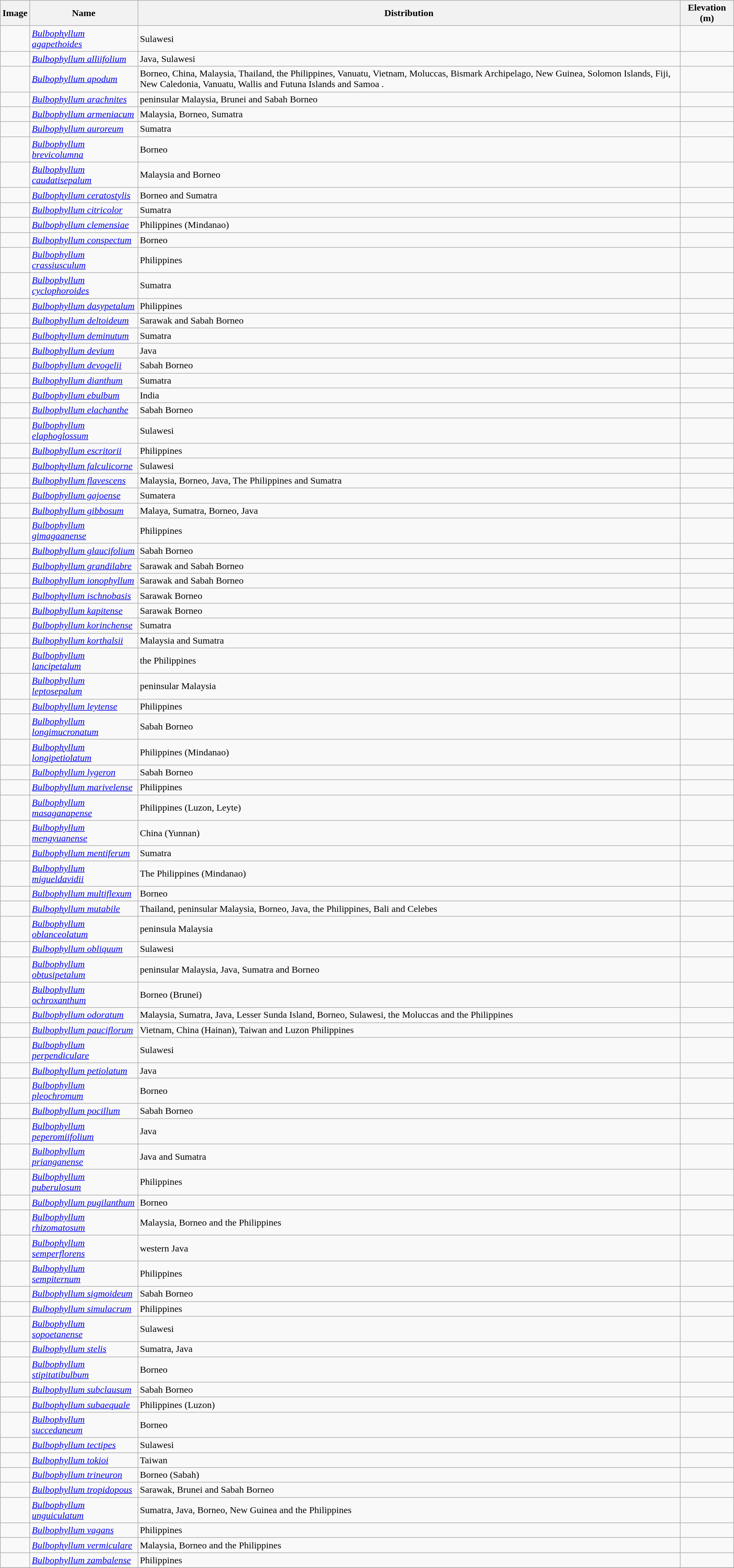<table class="wikitable collapsible">
<tr>
<th>Image</th>
<th>Name</th>
<th>Distribution</th>
<th>Elevation (m)</th>
</tr>
<tr>
<td></td>
<td><em><a href='#'>Bulbophyllum agapethoides</a></em> </td>
<td>Sulawesi</td>
<td></td>
</tr>
<tr>
<td></td>
<td><em><a href='#'>Bulbophyllum alliifolium</a></em> </td>
<td>Java, Sulawesi</td>
<td></td>
</tr>
<tr>
<td></td>
<td><em><a href='#'>Bulbophyllum apodum</a></em> </td>
<td>Borneo, China, Malaysia, Thailand, the Philippines, Vanuatu, Vietnam, Moluccas, Bismark Archipelago, New Guinea, Solomon Islands, Fiji, New Caledonia, Vanuatu, Wallis and Futuna Islands and Samoa .</td>
<td></td>
</tr>
<tr>
<td></td>
<td><em><a href='#'>Bulbophyllum arachnites</a></em> </td>
<td>peninsular Malaysia, Brunei and Sabah Borneo</td>
<td></td>
</tr>
<tr>
<td></td>
<td><em><a href='#'>Bulbophyllum armeniacum</a></em> </td>
<td>Malaysia, Borneo, Sumatra</td>
<td></td>
</tr>
<tr>
<td></td>
<td><em><a href='#'>Bulbophyllum auroreum</a></em> </td>
<td>Sumatra</td>
<td></td>
</tr>
<tr>
<td></td>
<td><em><a href='#'>Bulbophyllum brevicolumna</a></em> </td>
<td>Borneo</td>
<td></td>
</tr>
<tr>
<td></td>
<td><em><a href='#'>Bulbophyllum caudatisepalum</a></em> </td>
<td>Malaysia and Borneo</td>
<td></td>
</tr>
<tr>
<td></td>
<td><em><a href='#'>Bulbophyllum ceratostylis</a></em> </td>
<td>Borneo and Sumatra</td>
<td></td>
</tr>
<tr>
<td></td>
<td><em><a href='#'>Bulbophyllum citricolor</a></em> </td>
<td>Sumatra</td>
<td></td>
</tr>
<tr>
<td></td>
<td><em><a href='#'>Bulbophyllum clemensiae</a></em> </td>
<td>Philippines (Mindanao)</td>
<td></td>
</tr>
<tr>
<td></td>
<td><em><a href='#'>Bulbophyllum conspectum</a></em> </td>
<td>Borneo</td>
<td></td>
</tr>
<tr>
<td></td>
<td><em><a href='#'>Bulbophyllum crassiusculum</a></em> </td>
<td>Philippines</td>
<td></td>
</tr>
<tr>
<td></td>
<td><em><a href='#'>Bulbophyllum cyclophoroides</a></em> </td>
<td>Sumatra</td>
<td></td>
</tr>
<tr>
<td></td>
<td><em><a href='#'>Bulbophyllum dasypetalum</a></em> </td>
<td>Philippines</td>
<td></td>
</tr>
<tr>
<td></td>
<td><em><a href='#'>Bulbophyllum deltoideum</a></em> </td>
<td>Sarawak and Sabah Borneo</td>
<td></td>
</tr>
<tr>
<td></td>
<td><em><a href='#'>Bulbophyllum deminutum</a></em> </td>
<td>Sumatra</td>
<td></td>
</tr>
<tr>
<td></td>
<td><em><a href='#'>Bulbophyllum devium</a></em> </td>
<td>Java</td>
<td></td>
</tr>
<tr>
<td></td>
<td><em><a href='#'>Bulbophyllum devogelii</a></em> </td>
<td>Sabah Borneo</td>
<td></td>
</tr>
<tr>
<td></td>
<td><em><a href='#'>Bulbophyllum dianthum</a></em> </td>
<td>Sumatra</td>
<td></td>
</tr>
<tr>
<td></td>
<td><em><a href='#'>Bulbophyllum ebulbum</a></em> </td>
<td>India</td>
<td></td>
</tr>
<tr>
<td></td>
<td><em><a href='#'>Bulbophyllum elachanthe</a></em> </td>
<td>Sabah Borneo</td>
<td></td>
</tr>
<tr>
<td></td>
<td><em><a href='#'>Bulbophyllum elaphoglossum</a></em> </td>
<td>Sulawesi</td>
<td></td>
</tr>
<tr>
<td></td>
<td><em><a href='#'>Bulbophyllum escritorii</a></em> </td>
<td>Philippines</td>
<td></td>
</tr>
<tr>
<td></td>
<td><em><a href='#'>Bulbophyllum falculicorne</a></em> </td>
<td>Sulawesi</td>
<td></td>
</tr>
<tr>
<td></td>
<td><em><a href='#'>Bulbophyllum flavescens</a></em> </td>
<td>Malaysia, Borneo, Java, The Philippines and Sumatra</td>
<td></td>
</tr>
<tr>
<td></td>
<td><em><a href='#'>Bulbophyllum gajoense</a></em> </td>
<td>Sumatera</td>
<td></td>
</tr>
<tr>
<td></td>
<td><em><a href='#'>Bulbophyllum gibbosum</a></em> </td>
<td>Malaya, Sumatra, Borneo, Java</td>
<td></td>
</tr>
<tr>
<td></td>
<td><em><a href='#'>Bulbophyllum gimagaanense</a></em> </td>
<td>Philippines</td>
<td></td>
</tr>
<tr>
<td></td>
<td><em><a href='#'>Bulbophyllum glaucifolium</a></em> </td>
<td>Sabah Borneo</td>
<td></td>
</tr>
<tr>
<td></td>
<td><em><a href='#'>Bulbophyllum grandilabre</a></em> </td>
<td>Sarawak and Sabah Borneo</td>
<td></td>
</tr>
<tr>
<td></td>
<td><em><a href='#'>Bulbophyllum ionophyllum</a></em> </td>
<td>Sarawak and Sabah Borneo</td>
<td></td>
</tr>
<tr>
<td></td>
<td><em><a href='#'>Bulbophyllum ischnobasis</a></em> </td>
<td>Sarawak Borneo</td>
<td></td>
</tr>
<tr>
<td></td>
<td><em><a href='#'>Bulbophyllum kapitense</a></em> </td>
<td>Sarawak Borneo</td>
<td></td>
</tr>
<tr>
<td></td>
<td><em><a href='#'>Bulbophyllum korinchense</a></em> </td>
<td>Sumatra</td>
<td></td>
</tr>
<tr>
<td></td>
<td><em><a href='#'>Bulbophyllum korthalsii</a></em> </td>
<td>Malaysia and Sumatra</td>
<td></td>
</tr>
<tr>
<td></td>
<td><em><a href='#'>Bulbophyllum lancipetalum</a></em> </td>
<td>the Philippines</td>
<td></td>
</tr>
<tr>
<td></td>
<td><em><a href='#'>Bulbophyllum leptosepalum</a></em> </td>
<td>peninsular Malaysia</td>
<td></td>
</tr>
<tr>
<td></td>
<td><em><a href='#'>Bulbophyllum leytense</a></em> </td>
<td>Philippines</td>
<td></td>
</tr>
<tr>
<td></td>
<td><em><a href='#'>Bulbophyllum longimucronatum</a></em> </td>
<td>Sabah Borneo</td>
<td></td>
</tr>
<tr>
<td></td>
<td><em><a href='#'>Bulbophyllum longipetiolatum</a></em> </td>
<td>Philippines (Mindanao)</td>
<td></td>
</tr>
<tr>
<td></td>
<td><em><a href='#'>Bulbophyllum lygeron</a></em> </td>
<td>Sabah Borneo</td>
<td></td>
</tr>
<tr>
<td></td>
<td><em><a href='#'>Bulbophyllum marivelense</a></em> </td>
<td>Philippines</td>
<td></td>
</tr>
<tr>
<td></td>
<td><em><a href='#'>Bulbophyllum masaganapense</a></em> </td>
<td>Philippines (Luzon, Leyte)</td>
<td></td>
</tr>
<tr>
<td></td>
<td><em><a href='#'>Bulbophyllum mengyuanense</a></em> </td>
<td>China (Yunnan)</td>
<td></td>
</tr>
<tr>
<td></td>
<td><em><a href='#'>Bulbophyllum mentiferum</a></em> </td>
<td>Sumatra</td>
<td></td>
</tr>
<tr>
<td></td>
<td><em><a href='#'>Bulbophyllum migueldavidii</a></em> </td>
<td>The Philippines (Mindanao)</td>
<td></td>
</tr>
<tr>
<td></td>
<td><em><a href='#'>Bulbophyllum multiflexum</a></em> </td>
<td>Borneo</td>
<td></td>
</tr>
<tr>
<td></td>
<td><em><a href='#'>Bulbophyllum mutabile</a></em> </td>
<td>Thailand, peninsular Malaysia, Borneo, Java, the Philippines, Bali and Celebes</td>
<td></td>
</tr>
<tr>
<td></td>
<td><em><a href='#'>Bulbophyllum oblanceolatum</a></em> </td>
<td>peninsula Malaysia</td>
<td></td>
</tr>
<tr>
<td></td>
<td><em><a href='#'>Bulbophyllum obliquum</a></em> </td>
<td>Sulawesi</td>
<td></td>
</tr>
<tr>
<td></td>
<td><em><a href='#'>Bulbophyllum obtusipetalum</a></em> </td>
<td>peninsular Malaysia, Java, Sumatra and Borneo</td>
<td></td>
</tr>
<tr>
<td></td>
<td><em><a href='#'>Bulbophyllum ochroxanthum</a></em> </td>
<td>Borneo (Brunei)</td>
<td></td>
</tr>
<tr>
<td></td>
<td><em><a href='#'>Bulbophyllum odoratum</a></em> </td>
<td>Malaysia, Sumatra, Java, Lesser Sunda Island, Borneo, Sulawesi, the Moluccas and the Philippines</td>
<td></td>
</tr>
<tr>
<td></td>
<td><em><a href='#'>Bulbophyllum pauciflorum</a></em> </td>
<td>Vietnam, China (Hainan), Taiwan and Luzon Philippines</td>
<td></td>
</tr>
<tr>
<td></td>
<td><em><a href='#'>Bulbophyllum perpendiculare</a></em> </td>
<td>Sulawesi</td>
<td></td>
</tr>
<tr>
<td></td>
<td><em><a href='#'>Bulbophyllum petiolatum</a></em> </td>
<td>Java</td>
<td></td>
</tr>
<tr>
<td></td>
<td><em><a href='#'>Bulbophyllum pleochromum</a></em> </td>
<td>Borneo</td>
<td></td>
</tr>
<tr>
<td></td>
<td><em><a href='#'>Bulbophyllum pocillum</a></em> </td>
<td>Sabah Borneo</td>
<td></td>
</tr>
<tr>
<td></td>
<td><em><a href='#'>Bulbophyllum peperomiifolium</a></em> </td>
<td>Java</td>
<td></td>
</tr>
<tr>
<td></td>
<td><em><a href='#'>Bulbophyllum prianganense</a></em> </td>
<td>Java and Sumatra</td>
<td></td>
</tr>
<tr>
<td></td>
<td><em><a href='#'>Bulbophyllum puberulosum</a></em> </td>
<td>Philippines</td>
<td></td>
</tr>
<tr>
<td></td>
<td><em><a href='#'>Bulbophyllum pugilanthum</a></em> </td>
<td>Borneo</td>
<td></td>
</tr>
<tr>
<td></td>
<td><em><a href='#'>Bulbophyllum rhizomatosum</a></em> </td>
<td>Malaysia, Borneo and the Philippines</td>
<td></td>
</tr>
<tr>
<td></td>
<td><em><a href='#'>Bulbophyllum semperflorens</a></em> </td>
<td>western Java</td>
<td></td>
</tr>
<tr>
<td></td>
<td><em><a href='#'>Bulbophyllum sempiternum</a></em> </td>
<td>Philippines</td>
<td></td>
</tr>
<tr>
<td></td>
<td><em><a href='#'>Bulbophyllum sigmoideum</a></em> </td>
<td>Sabah Borneo</td>
<td></td>
</tr>
<tr>
<td></td>
<td><em><a href='#'>Bulbophyllum simulacrum</a></em> </td>
<td>Philippines</td>
<td></td>
</tr>
<tr>
<td></td>
<td><em><a href='#'>Bulbophyllum sopoetanense</a></em> </td>
<td>Sulawesi</td>
<td></td>
</tr>
<tr>
<td></td>
<td><em><a href='#'>Bulbophyllum stelis</a></em> </td>
<td>Sumatra, Java</td>
<td></td>
</tr>
<tr>
<td></td>
<td><em><a href='#'>Bulbophyllum stipitatibulbum</a></em> </td>
<td>Borneo</td>
<td></td>
</tr>
<tr>
<td></td>
<td><em><a href='#'>Bulbophyllum subclausum</a></em> </td>
<td>Sabah Borneo</td>
<td></td>
</tr>
<tr>
<td></td>
<td><em><a href='#'>Bulbophyllum subaequale</a></em> </td>
<td>Philippines (Luzon)</td>
<td></td>
</tr>
<tr>
<td></td>
<td><em><a href='#'>Bulbophyllum succedaneum</a></em> </td>
<td>Borneo</td>
<td></td>
</tr>
<tr>
<td></td>
<td><em><a href='#'>Bulbophyllum tectipes</a></em> </td>
<td>Sulawesi</td>
<td></td>
</tr>
<tr>
<td></td>
<td><em><a href='#'>Bulbophyllum tokioi</a></em> </td>
<td>Taiwan</td>
<td></td>
</tr>
<tr>
<td></td>
<td><em><a href='#'>Bulbophyllum trineuron</a></em> </td>
<td>Borneo (Sabah)</td>
<td></td>
</tr>
<tr>
<td></td>
<td><em><a href='#'>Bulbophyllum tropidopous</a></em> </td>
<td>Sarawak, Brunei and Sabah Borneo</td>
<td></td>
</tr>
<tr>
<td></td>
<td><em><a href='#'>Bulbophyllum unguiculatum</a></em> </td>
<td>Sumatra, Java, Borneo, New Guinea and the Philippines</td>
<td></td>
</tr>
<tr>
<td></td>
<td><em><a href='#'>Bulbophyllum vagans</a></em> </td>
<td>Philippines</td>
<td></td>
</tr>
<tr>
<td></td>
<td><em><a href='#'>Bulbophyllum vermiculare</a></em> </td>
<td>Malaysia, Borneo and the Philippines</td>
<td></td>
</tr>
<tr>
<td></td>
<td><em><a href='#'>Bulbophyllum zambalense</a></em> </td>
<td>Philippines</td>
<td></td>
</tr>
<tr>
</tr>
</table>
